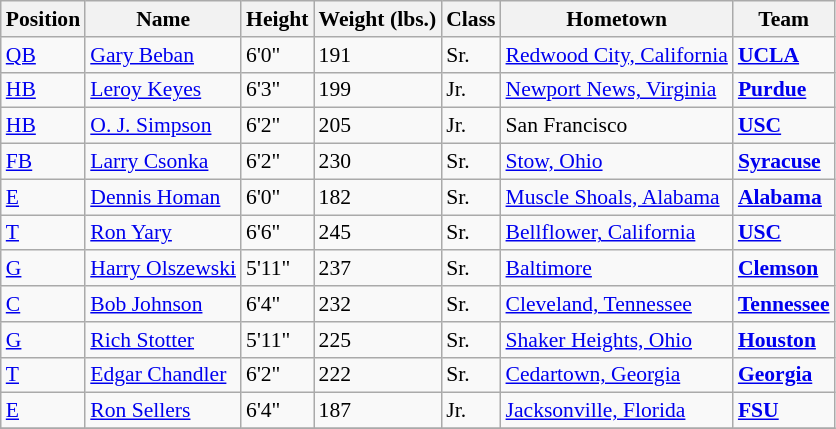<table class="wikitable" style="font-size: 90%">
<tr>
<th>Position</th>
<th>Name</th>
<th>Height</th>
<th>Weight (lbs.)</th>
<th>Class</th>
<th>Hometown</th>
<th>Team</th>
</tr>
<tr>
<td><a href='#'>QB</a></td>
<td><a href='#'>Gary Beban</a></td>
<td>6'0"</td>
<td>191</td>
<td>Sr.</td>
<td><a href='#'>Redwood City, California</a></td>
<td><strong><a href='#'>UCLA</a></strong></td>
</tr>
<tr>
<td><a href='#'>HB</a></td>
<td><a href='#'>Leroy Keyes</a></td>
<td>6'3"</td>
<td>199</td>
<td>Jr.</td>
<td><a href='#'>Newport News, Virginia</a></td>
<td><strong><a href='#'>Purdue</a></strong></td>
</tr>
<tr>
<td><a href='#'>HB</a></td>
<td><a href='#'>O. J. Simpson</a></td>
<td>6'2"</td>
<td>205</td>
<td>Jr.</td>
<td>San Francisco</td>
<td><strong><a href='#'>USC</a></strong></td>
</tr>
<tr>
<td><a href='#'>FB</a></td>
<td><a href='#'>Larry Csonka</a></td>
<td>6'2"</td>
<td>230</td>
<td>Sr.</td>
<td><a href='#'>Stow, Ohio</a></td>
<td><strong><a href='#'>Syracuse</a></strong></td>
</tr>
<tr>
<td><a href='#'>E</a></td>
<td><a href='#'>Dennis Homan</a></td>
<td>6'0"</td>
<td>182</td>
<td>Sr.</td>
<td><a href='#'>Muscle Shoals, Alabama</a></td>
<td><strong><a href='#'>Alabama</a></strong></td>
</tr>
<tr>
<td><a href='#'>T</a></td>
<td><a href='#'>Ron Yary</a></td>
<td>6'6"</td>
<td>245</td>
<td>Sr.</td>
<td><a href='#'>Bellflower, California</a></td>
<td><strong><a href='#'>USC</a></strong></td>
</tr>
<tr>
<td><a href='#'>G</a></td>
<td><a href='#'>Harry Olszewski</a></td>
<td>5'11"</td>
<td>237</td>
<td>Sr.</td>
<td><a href='#'>Baltimore</a></td>
<td><strong><a href='#'>Clemson</a></strong></td>
</tr>
<tr>
<td><a href='#'>C</a></td>
<td><a href='#'>Bob Johnson</a></td>
<td>6'4"</td>
<td>232</td>
<td>Sr.</td>
<td><a href='#'>Cleveland, Tennessee</a></td>
<td><strong><a href='#'>Tennessee</a></strong></td>
</tr>
<tr>
<td><a href='#'>G</a></td>
<td><a href='#'>Rich Stotter</a></td>
<td>5'11"</td>
<td>225</td>
<td>Sr.</td>
<td><a href='#'>Shaker Heights, Ohio</a></td>
<td><strong><a href='#'>Houston</a></strong></td>
</tr>
<tr>
<td><a href='#'>T</a></td>
<td><a href='#'>Edgar Chandler</a></td>
<td>6'2"</td>
<td>222</td>
<td>Sr.</td>
<td><a href='#'>Cedartown, Georgia</a></td>
<td><strong><a href='#'>Georgia</a></strong></td>
</tr>
<tr>
<td><a href='#'>E</a></td>
<td><a href='#'>Ron Sellers</a></td>
<td>6'4"</td>
<td>187</td>
<td>Jr.</td>
<td><a href='#'>Jacksonville, Florida</a></td>
<td><strong><a href='#'>FSU</a></strong></td>
</tr>
<tr>
</tr>
</table>
